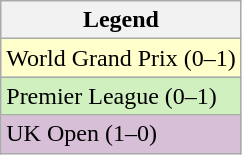<table class="wikitable">
<tr>
<th>Legend</th>
</tr>
<tr style="background:#ffc;">
<td>World Grand Prix (0–1)</td>
</tr>
<tr style="background:#d0f0c0;">
<td>Premier League (0–1)</td>
</tr>
<tr style="background:thistle">
<td>UK Open (1–0)</td>
</tr>
</table>
